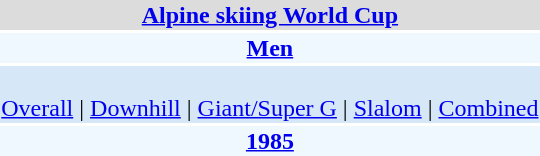<table align="right" class="toccolours" style="margin: 0 0 1em 1em;">
<tr>
<td colspan="2" align=center bgcolor=Gainsboro><strong><a href='#'>Alpine skiing World Cup</a></strong></td>
</tr>
<tr>
<td colspan="2" align=center bgcolor=AliceBlue><strong><a href='#'>Men</a></strong></td>
</tr>
<tr>
<td colspan="2" align=center bgcolor=D6E8F8><br><a href='#'>Overall</a> | 
<a href='#'>Downhill</a> | 
<a href='#'>Giant/Super G</a> | 
<a href='#'>Slalom</a> | 
<a href='#'>Combined</a></td>
</tr>
<tr>
<td colspan="2" align=center bgcolor=AliceBlue><strong><a href='#'>1985</a></strong></td>
</tr>
</table>
